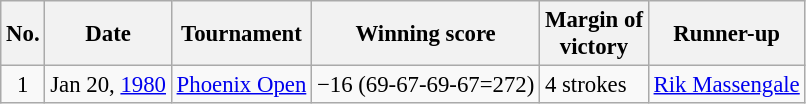<table class="wikitable" style="font-size:95%;">
<tr>
<th>No.</th>
<th>Date</th>
<th>Tournament</th>
<th>Winning score</th>
<th>Margin of<br>victory</th>
<th>Runner-up</th>
</tr>
<tr>
<td align=center>1</td>
<td>Jan 20, <a href='#'>1980</a></td>
<td><a href='#'>Phoenix Open</a></td>
<td>−16 (69-67-69-67=272)</td>
<td>4 strokes</td>
<td> <a href='#'>Rik Massengale</a></td>
</tr>
</table>
